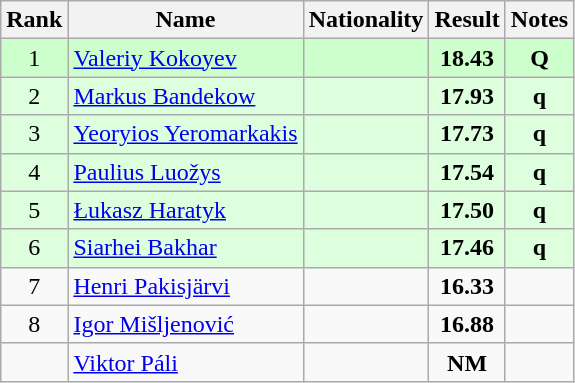<table class="wikitable sortable" style="text-align:center">
<tr>
<th>Rank</th>
<th>Name</th>
<th>Nationality</th>
<th>Result</th>
<th>Notes</th>
</tr>
<tr bgcolor=ccffcc>
<td>1</td>
<td align=left><a href='#'>Valeriy Kokoyev</a></td>
<td align=left></td>
<td><strong>18.43</strong></td>
<td><strong>Q</strong></td>
</tr>
<tr bgcolor=ddffdd>
<td>2</td>
<td align=left><a href='#'>Markus Bandekow</a></td>
<td align=left></td>
<td><strong>17.93</strong></td>
<td><strong>q</strong></td>
</tr>
<tr bgcolor=ddffdd>
<td>3</td>
<td align=left><a href='#'>Yeoryios Yeromarkakis</a></td>
<td align=left></td>
<td><strong>17.73</strong></td>
<td><strong>q</strong></td>
</tr>
<tr bgcolor=ddffdd>
<td>4</td>
<td align=left><a href='#'>Paulius Luožys</a></td>
<td align=left></td>
<td><strong>17.54</strong></td>
<td><strong>q</strong></td>
</tr>
<tr bgcolor=ddffdd>
<td>5</td>
<td align=left><a href='#'>Łukasz Haratyk</a></td>
<td align=left></td>
<td><strong>17.50</strong></td>
<td><strong>q</strong></td>
</tr>
<tr bgcolor=ddffdd>
<td>6</td>
<td align=left><a href='#'>Siarhei Bakhar</a></td>
<td align=left></td>
<td><strong>17.46</strong></td>
<td><strong>q</strong></td>
</tr>
<tr>
<td>7</td>
<td align=left><a href='#'>Henri Pakisjärvi</a></td>
<td align=left></td>
<td><strong>16.33</strong></td>
<td></td>
</tr>
<tr>
<td>8</td>
<td align=left><a href='#'>Igor Mišljenović</a></td>
<td align=left></td>
<td><strong>16.88</strong></td>
<td></td>
</tr>
<tr>
<td></td>
<td align=left><a href='#'>Viktor Páli</a></td>
<td align=left></td>
<td><strong>NM</strong></td>
<td></td>
</tr>
</table>
